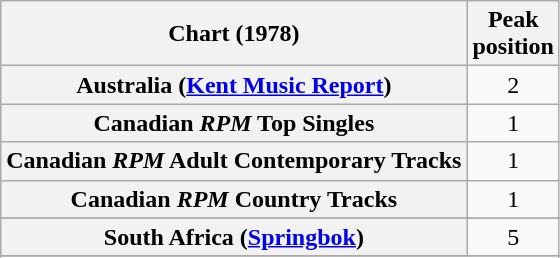<table class="wikitable sortable plainrowheaders">
<tr>
<th scope="col">Chart (1978)</th>
<th scope="col">Peak<br>position</th>
</tr>
<tr>
<th scope="row">Australia (<a href='#'>Kent Music Report</a>)</th>
<td style="text-align:center;">2</td>
</tr>
<tr>
<th scope="row">Canadian <em>RPM</em> Top Singles</th>
<td style="text-align:center;">1</td>
</tr>
<tr>
<th scope="row">Canadian <em>RPM</em> Adult Contemporary Tracks</th>
<td style="text-align:center;">1</td>
</tr>
<tr>
<th scope="row">Canadian <em>RPM</em> Country Tracks</th>
<td style="text-align:center;">1</td>
</tr>
<tr>
</tr>
<tr>
</tr>
<tr>
</tr>
<tr>
<th scope="row">South Africa (<a href='#'>Springbok</a>)</th>
<td align="center">5</td>
</tr>
<tr>
</tr>
<tr>
</tr>
<tr>
</tr>
<tr>
</tr>
</table>
